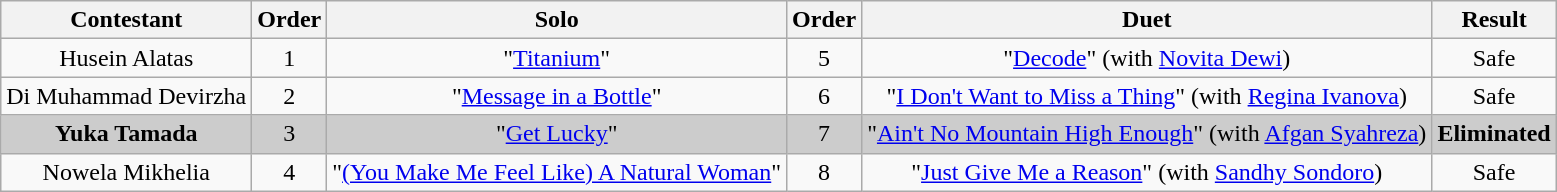<table class="wikitable" style="text-align:center;">
<tr>
<th>Contestant</th>
<th>Order</th>
<th>Solo</th>
<th>Order</th>
<th>Duet</th>
<th>Result</th>
</tr>
<tr>
<td>Husein Alatas</td>
<td>1</td>
<td>"<a href='#'>Titanium</a>"</td>
<td>5</td>
<td>"<a href='#'>Decode</a>" (with <a href='#'>Novita Dewi</a>)</td>
<td>Safe</td>
</tr>
<tr>
<td>Di Muhammad Devirzha</td>
<td>2</td>
<td>"<a href='#'>Message in a Bottle</a>"</td>
<td>6</td>
<td>"<a href='#'>I Don't Want to Miss a Thing</a>" (with <a href='#'>Regina Ivanova</a>)</td>
<td>Safe</td>
</tr>
<tr style="background:#ccc;">
<td><strong>Yuka Tamada</strong></td>
<td>3</td>
<td>"<a href='#'>Get Lucky</a>"</td>
<td>7</td>
<td>"<a href='#'>Ain't No Mountain High Enough</a>" (with <a href='#'>Afgan Syahreza</a>)</td>
<td><strong>Eliminated</strong></td>
</tr>
<tr>
<td>Nowela Mikhelia</td>
<td>4</td>
<td>"<a href='#'>(You Make Me Feel Like) A Natural Woman</a>"</td>
<td>8</td>
<td>"<a href='#'>Just Give Me a Reason</a>" (with <a href='#'>Sandhy Sondoro</a>)</td>
<td>Safe</td>
</tr>
</table>
